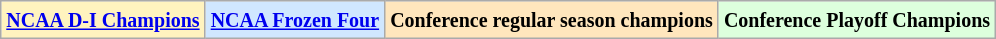<table class="wikitable">
<tr>
<td bgcolor="#FFF3BF"><small><strong><a href='#'>NCAA D-I Champions</a> </strong></small></td>
<td bgcolor="#D0E7FF"><small><strong><a href='#'>NCAA Frozen Four</a></strong></small></td>
<td bgcolor="#FFE6BD"><small><strong>Conference regular season champions</strong></small></td>
<td bgcolor="#ddffdd"><small><strong>Conference Playoff Champions</strong></small></td>
</tr>
</table>
